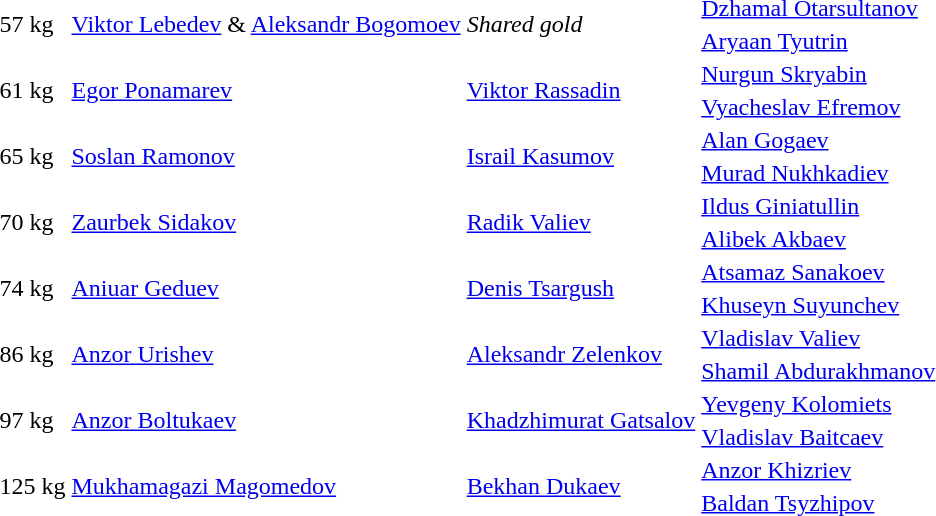<table>
<tr>
<td rowspan=2>57 kg<br></td>
<td rowspan=2> <a href='#'>Viktor Lebedev</a> &  <a href='#'>Aleksandr Bogomoev</a></td>
<td rowspan=2><em>Shared gold</em></td>
<td> <a href='#'>Dzhamal Otarsultanov</a></td>
</tr>
<tr>
<td> <a href='#'>Aryaan Tyutrin</a></td>
</tr>
<tr>
<td rowspan=2>61 kg<br></td>
<td rowspan=2> <a href='#'>Egor Ponamarev</a></td>
<td rowspan=2> <a href='#'>Viktor Rassadin</a></td>
<td> <a href='#'>Nurgun Skryabin</a></td>
</tr>
<tr>
<td> <a href='#'>Vyacheslav Efremov</a></td>
</tr>
<tr>
<td rowspan=2>65 kg<br></td>
<td rowspan=2> <a href='#'>Soslan Ramonov</a></td>
<td rowspan=2> <a href='#'>Israil Kasumov</a></td>
<td> <a href='#'>Alan Gogaev</a></td>
</tr>
<tr>
<td> <a href='#'>Murad Nukhkadiev</a></td>
</tr>
<tr>
<td rowspan=2>70 kg<br></td>
<td rowspan=2> <a href='#'>Zaurbek Sidakov</a></td>
<td rowspan=2> <a href='#'>Radik Valiev</a></td>
<td> <a href='#'>Ildus Giniatullin</a></td>
</tr>
<tr>
<td> <a href='#'>Alibek Akbaev</a></td>
</tr>
<tr>
<td rowspan=2>74 kg<br></td>
<td rowspan=2> <a href='#'>Aniuar Geduev</a></td>
<td rowspan=2> <a href='#'>Denis Tsargush</a></td>
<td> <a href='#'>Atsamaz Sanakoev</a></td>
</tr>
<tr>
<td> <a href='#'>Khuseyn Suyunchev</a></td>
</tr>
<tr>
<td rowspan=2>86 kg<br></td>
<td rowspan=2> <a href='#'>Anzor Urishev</a></td>
<td rowspan=2> <a href='#'>Aleksandr Zelenkov</a></td>
<td> <a href='#'>Vladislav Valiev</a></td>
</tr>
<tr>
<td> <a href='#'>Shamil Abdurakhmanov</a></td>
</tr>
<tr>
<td rowspan=2>97 kg<br></td>
<td rowspan=2> <a href='#'>Anzor Boltukaev</a></td>
<td rowspan=2> <a href='#'>Khadzhimurat Gatsalov</a></td>
<td> <a href='#'>Yevgeny Kolomiets</a></td>
</tr>
<tr>
<td> <a href='#'>Vladislav Baitcaev</a></td>
</tr>
<tr>
<td rowspan=2>125 kg<br></td>
<td rowspan=2> <a href='#'>Mukhamagazi Magomedov</a></td>
<td rowspan=2> <a href='#'>Bekhan Dukaev</a></td>
<td> <a href='#'>Anzor Khizriev</a></td>
</tr>
<tr>
<td> <a href='#'>Baldan Tsyzhipov</a></td>
</tr>
</table>
